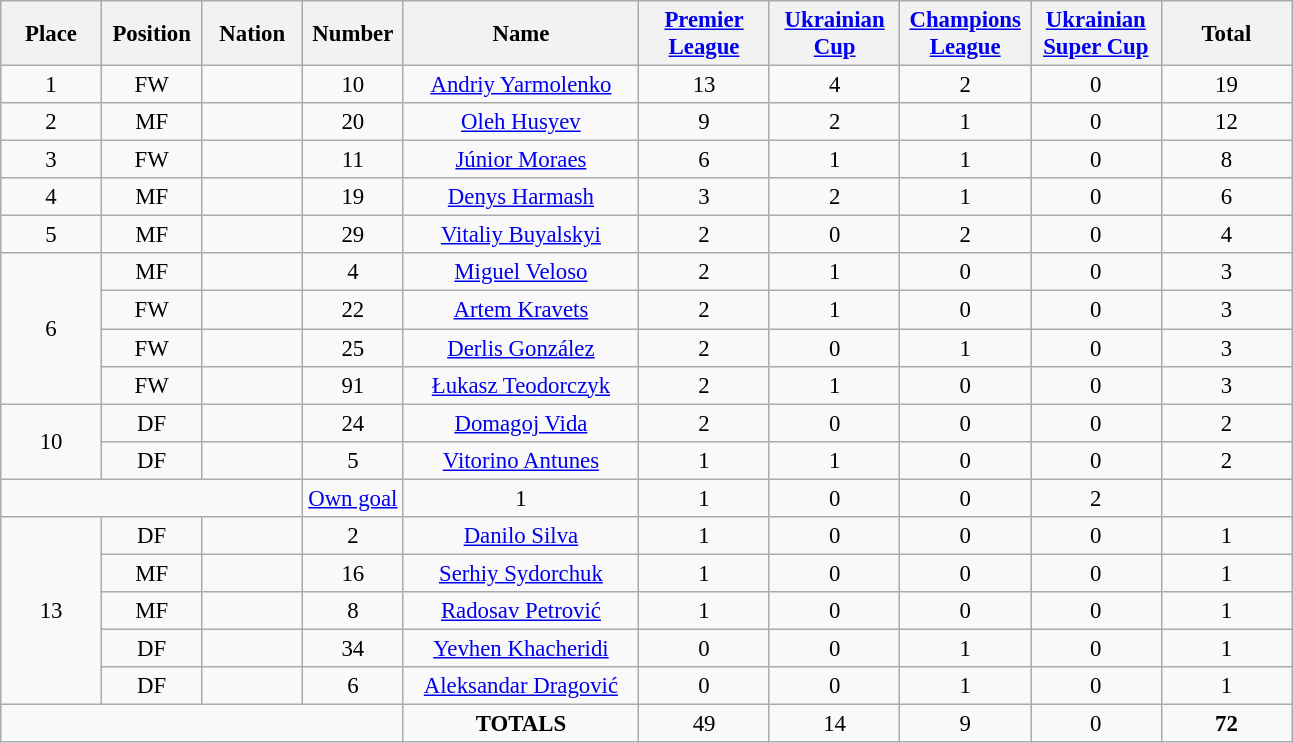<table class="wikitable" style="font-size: 95%; text-align: center;">
<tr>
<th width=60>Place</th>
<th width=60>Position</th>
<th width=60>Nation</th>
<th width=60>Number</th>
<th width=150>Name</th>
<th width=80><a href='#'>Premier League</a></th>
<th width=80><a href='#'>Ukrainian Cup</a></th>
<th width=80><a href='#'>Champions League</a></th>
<th width=80><a href='#'>Ukrainian Super Cup</a></th>
<th width=80>Total</th>
</tr>
<tr>
<td>1</td>
<td>FW</td>
<td></td>
<td>10</td>
<td><a href='#'>Andriy Yarmolenko</a></td>
<td>13</td>
<td>4</td>
<td>2</td>
<td>0</td>
<td>19</td>
</tr>
<tr>
<td>2</td>
<td>MF</td>
<td></td>
<td>20</td>
<td><a href='#'>Oleh Husyev</a></td>
<td>9</td>
<td>2</td>
<td>1</td>
<td>0</td>
<td>12</td>
</tr>
<tr>
<td>3</td>
<td>FW</td>
<td></td>
<td>11</td>
<td><a href='#'>Júnior Moraes</a></td>
<td>6</td>
<td>1</td>
<td>1</td>
<td>0</td>
<td>8</td>
</tr>
<tr>
<td>4</td>
<td>MF</td>
<td></td>
<td>19</td>
<td><a href='#'>Denys Harmash</a></td>
<td>3</td>
<td>2</td>
<td>1</td>
<td>0</td>
<td>6</td>
</tr>
<tr>
<td>5</td>
<td>MF</td>
<td></td>
<td>29</td>
<td><a href='#'>Vitaliy Buyalskyi</a></td>
<td>2</td>
<td>0</td>
<td>2</td>
<td>0</td>
<td>4</td>
</tr>
<tr>
<td rowspan="4">6</td>
<td>MF</td>
<td></td>
<td>4</td>
<td><a href='#'>Miguel Veloso</a></td>
<td>2</td>
<td>1</td>
<td>0</td>
<td>0</td>
<td>3</td>
</tr>
<tr>
<td>FW</td>
<td></td>
<td>22</td>
<td><a href='#'>Artem Kravets</a></td>
<td>2</td>
<td>1</td>
<td>0</td>
<td>0</td>
<td>3</td>
</tr>
<tr>
<td>FW</td>
<td></td>
<td>25</td>
<td><a href='#'>Derlis González</a></td>
<td>2</td>
<td>0</td>
<td>1</td>
<td>0</td>
<td>3</td>
</tr>
<tr>
<td>FW</td>
<td></td>
<td>91</td>
<td><a href='#'>Łukasz Teodorczyk</a></td>
<td>2</td>
<td>1</td>
<td>0</td>
<td>0</td>
<td>3</td>
</tr>
<tr>
<td rowspan="2">10</td>
<td>DF</td>
<td></td>
<td>24</td>
<td><a href='#'>Domagoj Vida</a></td>
<td>2</td>
<td>0</td>
<td>0</td>
<td>0</td>
<td>2</td>
</tr>
<tr>
<td>DF</td>
<td></td>
<td>5</td>
<td><a href='#'>Vitorino Antunes</a></td>
<td>1</td>
<td>1</td>
<td>0</td>
<td>0</td>
<td>2</td>
</tr>
<tr>
<td colspan="3"></td>
<td><a href='#'>Own goal</a></td>
<td>1</td>
<td>1</td>
<td>0</td>
<td>0</td>
<td>2</td>
</tr>
<tr>
<td rowspan="5">13</td>
<td>DF</td>
<td></td>
<td>2</td>
<td><a href='#'>Danilo Silva</a></td>
<td>1</td>
<td>0</td>
<td>0</td>
<td>0</td>
<td>1</td>
</tr>
<tr>
<td>MF</td>
<td></td>
<td>16</td>
<td><a href='#'>Serhiy Sydorchuk</a></td>
<td>1</td>
<td>0</td>
<td>0</td>
<td>0</td>
<td>1</td>
</tr>
<tr>
<td>MF</td>
<td></td>
<td>8</td>
<td><a href='#'>Radosav Petrović</a></td>
<td>1</td>
<td>0</td>
<td>0</td>
<td>0</td>
<td>1</td>
</tr>
<tr>
<td>DF</td>
<td></td>
<td>34</td>
<td><a href='#'>Yevhen Khacheridi</a></td>
<td>0</td>
<td>0</td>
<td>1</td>
<td>0</td>
<td>1</td>
</tr>
<tr>
<td>DF</td>
<td></td>
<td>6</td>
<td><a href='#'>Aleksandar Dragović</a></td>
<td>0</td>
<td>0</td>
<td>1</td>
<td>0</td>
<td>1</td>
</tr>
<tr>
<td colspan="4"></td>
<td><strong>TOTALS</strong></td>
<td>49</td>
<td>14</td>
<td>9</td>
<td>0</td>
<td><strong>72</strong></td>
</tr>
</table>
